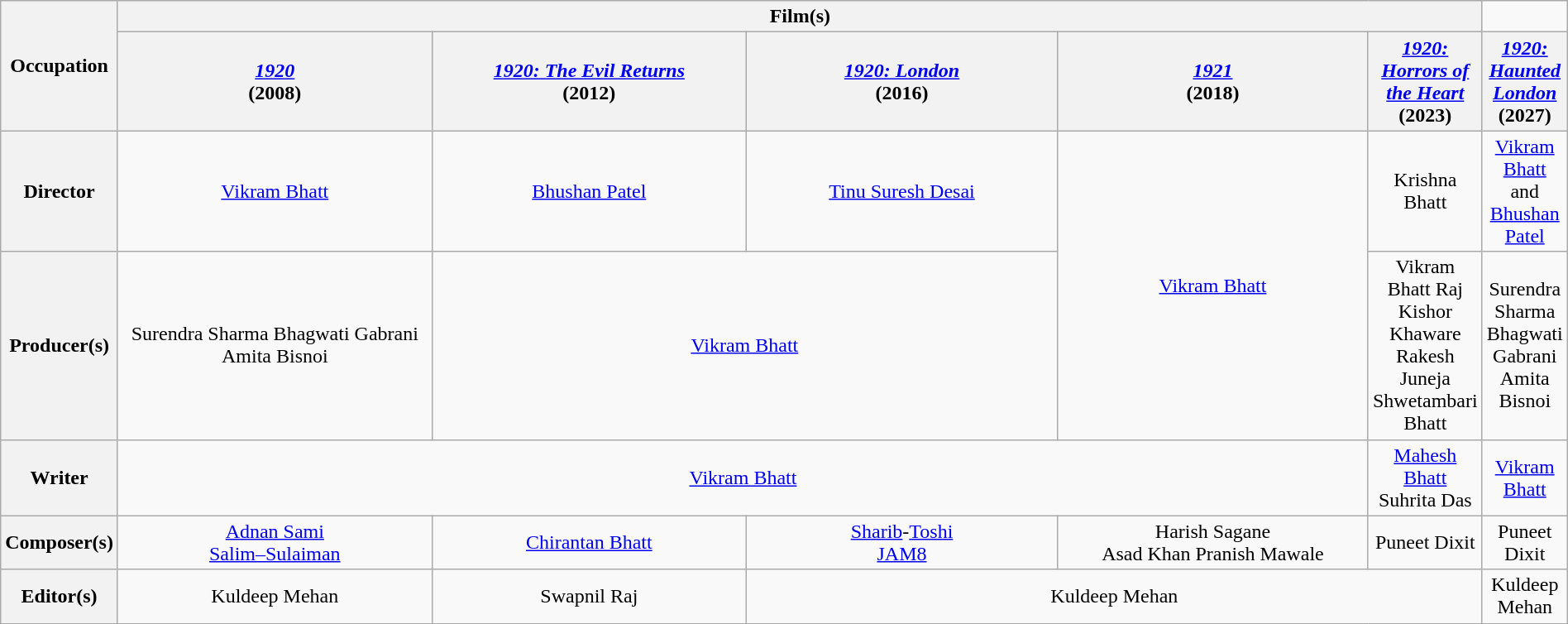<table class="wikitable" style="text-align:center;" width="100%">
<tr>
<th rowspan=2>Occupation</th>
<th colspan=5>Film(s)</th>
</tr>
<tr>
<th style="width:25%"><em><a href='#'>1920</a></em><br>(2008)</th>
<th style="width:25%"><em><a href='#'>1920: The Evil Returns</a></em><br>(2012)</th>
<th style="width:25%"><em><a href='#'>1920: London</a></em><br>(2016)</th>
<th style="width:25%"><em><a href='#'>1921</a></em><br>(2018)</th>
<th style="width:25%"><em><a href='#'>1920: Horrors of the Heart</a></em><br>(2023)</th>
<th style"=width:25%"><em><a href='#'>1920: Haunted London</a></em><br> (2027)</th>
</tr>
<tr>
<th>Director</th>
<td><a href='#'>Vikram Bhatt</a></td>
<td><a href='#'>Bhushan Patel</a></td>
<td><a href='#'>Tinu Suresh Desai</a></td>
<td rowspan="2"><a href='#'>Vikram Bhatt</a></td>
<td>Krishna Bhatt</td>
<td><a href='#'>Vikram Bhatt</a> and <a href='#'>Bhushan Patel</a></td>
</tr>
<tr>
<th>Producer(s)</th>
<td>Surendra Sharma Bhagwati Gabrani  Amita Bisnoi</td>
<td colspan="2"><a href='#'>Vikram Bhatt</a></td>
<td>Vikram Bhatt  Raj Kishor Khaware  Rakesh Juneja  Shwetambari Bhatt</td>
<td>Surendra Sharma Bhagwati Gabrani Amita Bisnoi</td>
</tr>
<tr>
<th>Writer</th>
<td colspan="4"><a href='#'>Vikram Bhatt</a></td>
<td><a href='#'>Mahesh Bhatt</a>  Suhrita Das</td>
<td><a href='#'>Vikram Bhatt</a></td>
</tr>
<tr>
<th>Composer(s)</th>
<td><a href='#'>Adnan Sami</a><br><a href='#'>Salim–Sulaiman</a></td>
<td><a href='#'>Chirantan Bhatt</a></td>
<td><a href='#'>Sharib</a>-<a href='#'>Toshi</a><br><a href='#'>JAM8</a></td>
<td>Harish Sagane<br>Asad Khan
Pranish Mawale</td>
<td>Puneet Dixit</td>
<td>Puneet Dixit</td>
</tr>
<tr>
<th>Editor(s)</th>
<td>Kuldeep Mehan</td>
<td>Swapnil Raj</td>
<td colspan="3">Kuldeep Mehan</td>
<td>Kuldeep Mehan</td>
</tr>
</table>
